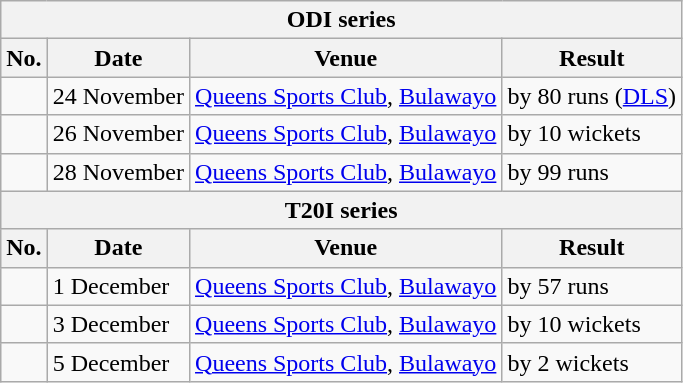<table class="wikitable">
<tr>
<th colspan="4">ODI series</th>
</tr>
<tr>
<th>No.</th>
<th>Date</th>
<th>Venue</th>
<th>Result</th>
</tr>
<tr>
<td></td>
<td>24 November</td>
<td><a href='#'>Queens Sports Club</a>, <a href='#'>Bulawayo</a></td>
<td> by 80 runs (<a href='#'>DLS</a>)</td>
</tr>
<tr>
<td></td>
<td>26 November</td>
<td><a href='#'>Queens Sports Club</a>, <a href='#'>Bulawayo</a></td>
<td> by 10 wickets</td>
</tr>
<tr>
<td></td>
<td>28 November</td>
<td><a href='#'>Queens Sports Club</a>, <a href='#'>Bulawayo</a></td>
<td> by 99 runs</td>
</tr>
<tr>
<th colspan="4">T20I series</th>
</tr>
<tr>
<th>No.</th>
<th>Date</th>
<th>Venue</th>
<th>Result</th>
</tr>
<tr>
<td></td>
<td>1 December</td>
<td><a href='#'>Queens Sports Club</a>, <a href='#'>Bulawayo</a></td>
<td> by 57 runs</td>
</tr>
<tr>
<td></td>
<td>3 December</td>
<td><a href='#'>Queens Sports Club</a>, <a href='#'>Bulawayo</a></td>
<td> by 10 wickets</td>
</tr>
<tr>
<td></td>
<td>5 December</td>
<td><a href='#'>Queens Sports Club</a>, <a href='#'>Bulawayo</a></td>
<td> by 2 wickets</td>
</tr>
</table>
